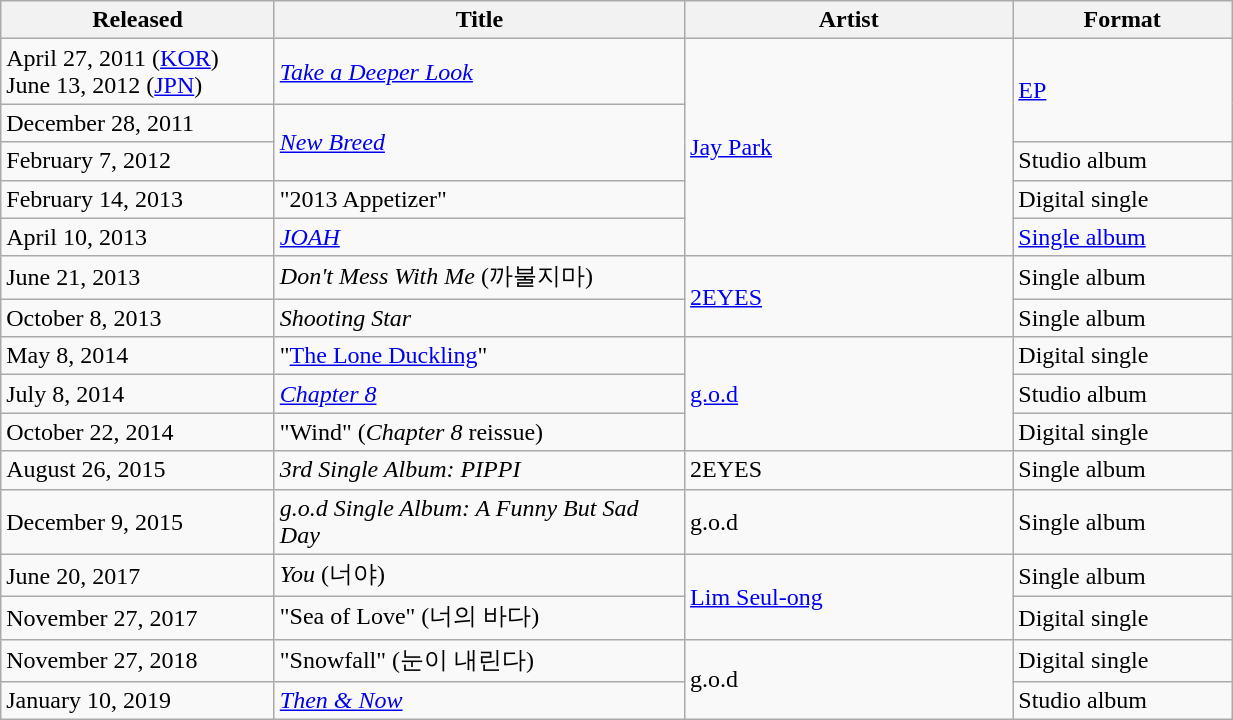<table class="wikitable sortable" align="left center" style="width:65%;">
<tr>
<th style="width:10%;">Released</th>
<th style="width:15%;">Title</th>
<th style="width:12%;">Artist</th>
<th style="width:8%;">Format</th>
</tr>
<tr>
<td>April 27, 2011 (<a href='#'>KOR</a>)<br>June 13, 2012 (<a href='#'>JPN</a>)</td>
<td><em><a href='#'>Take a Deeper Look</a></em></td>
<td rowspan="5"><a href='#'>Jay Park</a></td>
<td rowspan="2"><a href='#'>EP</a></td>
</tr>
<tr>
<td>December 28, 2011</td>
<td rowspan="2"><em><a href='#'>New Breed</a></em></td>
</tr>
<tr>
<td>February 7, 2012</td>
<td>Studio album</td>
</tr>
<tr>
<td>February 14, 2013</td>
<td>"2013 Appetizer"</td>
<td>Digital single</td>
</tr>
<tr>
<td>April 10, 2013</td>
<td><em><a href='#'>JOAH</a></em></td>
<td><a href='#'>Single album</a></td>
</tr>
<tr>
<td>June 21, 2013</td>
<td><em>Don't Mess With Me</em> (까불지마)</td>
<td rowspan="2"><a href='#'>2EYES</a></td>
<td>Single album</td>
</tr>
<tr>
<td>October 8, 2013</td>
<td><em>Shooting Star</em></td>
<td>Single album</td>
</tr>
<tr>
<td>May 8, 2014</td>
<td>"<a href='#'>The Lone Duckling</a>"</td>
<td rowspan="3"><a href='#'>g.o.d</a></td>
<td>Digital single</td>
</tr>
<tr>
<td>July 8, 2014</td>
<td><em><a href='#'>Chapter 8</a></em></td>
<td>Studio album</td>
</tr>
<tr>
<td>October 22, 2014</td>
<td>"Wind" (<em>Chapter 8</em> reissue)</td>
<td>Digital single</td>
</tr>
<tr>
<td>August 26, 2015</td>
<td><em>3rd Single Album: PIPPI</em></td>
<td>2EYES</td>
<td>Single album</td>
</tr>
<tr>
<td>December 9, 2015</td>
<td><em>g.o.d Single Album: A Funny But Sad Day</em></td>
<td>g.o.d</td>
<td>Single album</td>
</tr>
<tr>
<td>June 20, 2017</td>
<td><em>You</em> (너야)</td>
<td rowspan="2"><a href='#'>Lim Seul-ong</a></td>
<td>Single album</td>
</tr>
<tr>
<td>November 27, 2017</td>
<td>"Sea of Love" (너의 바다)</td>
<td>Digital single</td>
</tr>
<tr>
<td>November 27, 2018</td>
<td>"Snowfall" (눈이 내린다)</td>
<td rowspan="2">g.o.d</td>
<td>Digital single</td>
</tr>
<tr>
<td>January 10, 2019</td>
<td><em><a href='#'>Then & Now</a></em></td>
<td>Studio album</td>
</tr>
</table>
